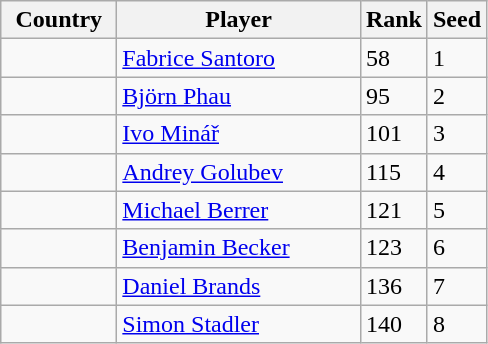<table class="sortable wikitable">
<tr>
<th width="70">Country</th>
<th width="155">Player</th>
<th>Rank</th>
<th>Seed</th>
</tr>
<tr>
<td></td>
<td><a href='#'>Fabrice Santoro</a></td>
<td>58</td>
<td>1</td>
</tr>
<tr>
<td></td>
<td><a href='#'>Björn Phau</a></td>
<td>95</td>
<td>2</td>
</tr>
<tr>
<td></td>
<td><a href='#'>Ivo Minář</a></td>
<td>101</td>
<td>3</td>
</tr>
<tr>
<td></td>
<td><a href='#'>Andrey Golubev</a></td>
<td>115</td>
<td>4</td>
</tr>
<tr>
<td></td>
<td><a href='#'>Michael Berrer</a></td>
<td>121</td>
<td>5</td>
</tr>
<tr>
<td></td>
<td><a href='#'>Benjamin Becker</a></td>
<td>123</td>
<td>6</td>
</tr>
<tr>
<td></td>
<td><a href='#'>Daniel Brands</a></td>
<td>136</td>
<td>7</td>
</tr>
<tr>
<td></td>
<td><a href='#'>Simon Stadler</a></td>
<td>140</td>
<td>8</td>
</tr>
</table>
